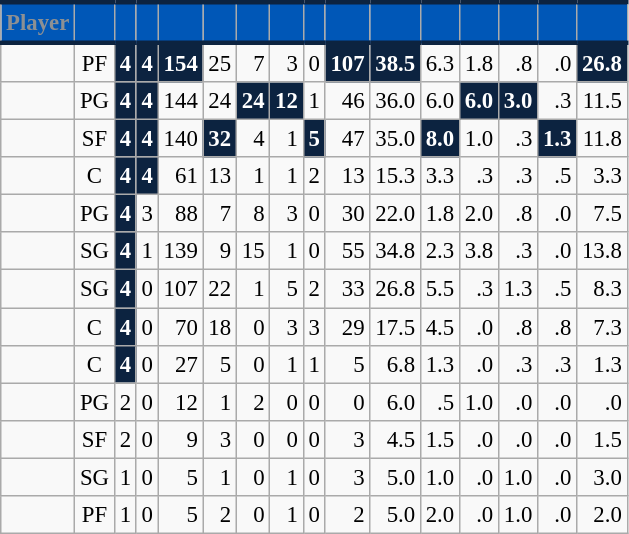<table class="wikitable sortable" style="font-size: 95%; text-align:right;">
<tr>
<th style="background:#0057B7; color:#8D9093; border-top:#0C2340 3px solid; border-bottom:#0C2340 3px solid;">Player</th>
<th style="background:#0057B7; color:#8D9093; border-top:#0C2340 3px solid; border-bottom:#0C2340 3px solid;"></th>
<th style="background:#0057B7; color:#8D9093; border-top:#0C2340 3px solid; border-bottom:#0C2340 3px solid;"></th>
<th style="background:#0057B7; color:#8D9093; border-top:#0C2340 3px solid; border-bottom:#0C2340 3px solid;"></th>
<th style="background:#0057B7; color:#8D9093; border-top:#0C2340 3px solid; border-bottom:#0C2340 3px solid;"></th>
<th style="background:#0057B7; color:#8D9093; border-top:#0C2340 3px solid; border-bottom:#0C2340 3px solid;"></th>
<th style="background:#0057B7; color:#8D9093; border-top:#0C2340 3px solid; border-bottom:#0C2340 3px solid;"></th>
<th style="background:#0057B7; color:#8D9093; border-top:#0C2340 3px solid; border-bottom:#0C2340 3px solid;"></th>
<th style="background:#0057B7; color:#8D9093; border-top:#0C2340 3px solid; border-bottom:#0C2340 3px solid;"></th>
<th style="background:#0057B7; color:#8D9093; border-top:#0C2340 3px solid; border-bottom:#0C2340 3px solid;"></th>
<th style="background:#0057B7; color:#8D9093; border-top:#0C2340 3px solid; border-bottom:#0C2340 3px solid;"></th>
<th style="background:#0057B7; color:#8D9093; border-top:#0C2340 3px solid; border-bottom:#0C2340 3px solid;"></th>
<th style="background:#0057B7; color:#8D9093; border-top:#0C2340 3px solid; border-bottom:#0C2340 3px solid;"></th>
<th style="background:#0057B7; color:#8D9093; border-top:#0C2340 3px solid; border-bottom:#0C2340 3px solid;"></th>
<th style="background:#0057B7; color:#8D9093; border-top:#0C2340 3px solid; border-bottom:#0C2340 3px solid;"></th>
<th style="background:#0057B7; color:#8D9093; border-top:#0C2340 3px solid; border-bottom:#0C2340 3px solid;"></th>
</tr>
<tr>
<td style="text-align:left;"></td>
<td style="text-align:center;">PF</td>
<td style="background:#0C2340; color:#FFFFFF;"><strong>4</strong></td>
<td style="background:#0C2340; color:#FFFFFF;"><strong>4</strong></td>
<td style="background:#0C2340; color:#FFFFFF;"><strong>154</strong></td>
<td>25</td>
<td>7</td>
<td>3</td>
<td>0</td>
<td style="background:#0C2340; color:#FFFFFF;"><strong>107</strong></td>
<td style="background:#0C2340; color:#FFFFFF;"><strong>38.5</strong></td>
<td>6.3</td>
<td>1.8</td>
<td>.8</td>
<td>.0</td>
<td style="background:#0C2340; color:#FFFFFF;"><strong>26.8</strong></td>
</tr>
<tr>
<td style="text-align:left;"></td>
<td style="text-align:center;">PG</td>
<td style="background:#0C2340; color:#FFFFFF;"><strong>4</strong></td>
<td style="background:#0C2340; color:#FFFFFF;"><strong>4</strong></td>
<td>144</td>
<td>24</td>
<td style="background:#0C2340; color:#FFFFFF;"><strong>24</strong></td>
<td style="background:#0C2340; color:#FFFFFF;"><strong>12</strong></td>
<td>1</td>
<td>46</td>
<td>36.0</td>
<td>6.0</td>
<td style="background:#0C2340; color:#FFFFFF;"><strong>6.0</strong></td>
<td style="background:#0C2340; color:#FFFFFF;"><strong>3.0</strong></td>
<td>.3</td>
<td>11.5</td>
</tr>
<tr>
<td style="text-align:left;"></td>
<td style="text-align:center;">SF</td>
<td style="background:#0C2340; color:#FFFFFF;"><strong>4</strong></td>
<td style="background:#0C2340; color:#FFFFFF;"><strong>4</strong></td>
<td>140</td>
<td style="background:#0C2340; color:#FFFFFF;"><strong>32</strong></td>
<td>4</td>
<td>1</td>
<td style="background:#0C2340; color:#FFFFFF;"><strong>5</strong></td>
<td>47</td>
<td>35.0</td>
<td style="background:#0C2340; color:#FFFFFF;"><strong>8.0</strong></td>
<td>1.0</td>
<td>.3</td>
<td style="background:#0C2340; color:#FFFFFF;"><strong>1.3</strong></td>
<td>11.8</td>
</tr>
<tr>
<td style="text-align:left;"></td>
<td style="text-align:center;">C</td>
<td style="background:#0C2340; color:#FFFFFF;"><strong>4</strong></td>
<td style="background:#0C2340; color:#FFFFFF;"><strong>4</strong></td>
<td>61</td>
<td>13</td>
<td>1</td>
<td>1</td>
<td>2</td>
<td>13</td>
<td>15.3</td>
<td>3.3</td>
<td>.3</td>
<td>.3</td>
<td>.5</td>
<td>3.3</td>
</tr>
<tr>
<td style="text-align:left;"></td>
<td style="text-align:center;">PG</td>
<td style="background:#0C2340; color:#FFFFFF;"><strong>4</strong></td>
<td>3</td>
<td>88</td>
<td>7</td>
<td>8</td>
<td>3</td>
<td>0</td>
<td>30</td>
<td>22.0</td>
<td>1.8</td>
<td>2.0</td>
<td>.8</td>
<td>.0</td>
<td>7.5</td>
</tr>
<tr>
<td style="text-align:left;"></td>
<td style="text-align:center;">SG</td>
<td style="background:#0C2340; color:#FFFFFF;"><strong>4</strong></td>
<td>1</td>
<td>139</td>
<td>9</td>
<td>15</td>
<td>1</td>
<td>0</td>
<td>55</td>
<td>34.8</td>
<td>2.3</td>
<td>3.8</td>
<td>.3</td>
<td>.0</td>
<td>13.8</td>
</tr>
<tr>
<td style="text-align:left;"></td>
<td style="text-align:center;">SG</td>
<td style="background:#0C2340; color:#FFFFFF;"><strong>4</strong></td>
<td>0</td>
<td>107</td>
<td>22</td>
<td>1</td>
<td>5</td>
<td>2</td>
<td>33</td>
<td>26.8</td>
<td>5.5</td>
<td>.3</td>
<td>1.3</td>
<td>.5</td>
<td>8.3</td>
</tr>
<tr>
<td style="text-align:left;"></td>
<td style="text-align:center;">C</td>
<td style="background:#0C2340; color:#FFFFFF;"><strong>4</strong></td>
<td>0</td>
<td>70</td>
<td>18</td>
<td>0</td>
<td>3</td>
<td>3</td>
<td>29</td>
<td>17.5</td>
<td>4.5</td>
<td>.0</td>
<td>.8</td>
<td>.8</td>
<td>7.3</td>
</tr>
<tr>
<td style="text-align:left;"></td>
<td style="text-align:center;">C</td>
<td style="background:#0C2340; color:#FFFFFF;"><strong>4</strong></td>
<td>0</td>
<td>27</td>
<td>5</td>
<td>0</td>
<td>1</td>
<td>1</td>
<td>5</td>
<td>6.8</td>
<td>1.3</td>
<td>.0</td>
<td>.3</td>
<td>.3</td>
<td>1.3</td>
</tr>
<tr>
<td style="text-align:left;"></td>
<td style="text-align:center;">PG</td>
<td>2</td>
<td>0</td>
<td>12</td>
<td>1</td>
<td>2</td>
<td>0</td>
<td>0</td>
<td>0</td>
<td>6.0</td>
<td>.5</td>
<td>1.0</td>
<td>.0</td>
<td>.0</td>
<td>.0</td>
</tr>
<tr>
<td style="text-align:left;"></td>
<td style="text-align:center;">SF</td>
<td>2</td>
<td>0</td>
<td>9</td>
<td>3</td>
<td>0</td>
<td>0</td>
<td>0</td>
<td>3</td>
<td>4.5</td>
<td>1.5</td>
<td>.0</td>
<td>.0</td>
<td>.0</td>
<td>1.5</td>
</tr>
<tr>
<td style="text-align:left;"></td>
<td style="text-align:center;">SG</td>
<td>1</td>
<td>0</td>
<td>5</td>
<td>1</td>
<td>0</td>
<td>1</td>
<td>0</td>
<td>3</td>
<td>5.0</td>
<td>1.0</td>
<td>.0</td>
<td>1.0</td>
<td>.0</td>
<td>3.0</td>
</tr>
<tr>
<td style="text-align:left;"></td>
<td style="text-align:center;">PF</td>
<td>1</td>
<td>0</td>
<td>5</td>
<td>2</td>
<td>0</td>
<td>1</td>
<td>0</td>
<td>2</td>
<td>5.0</td>
<td>2.0</td>
<td>.0</td>
<td>1.0</td>
<td>.0</td>
<td>2.0</td>
</tr>
</table>
